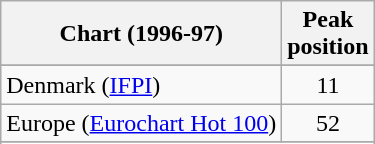<table class="wikitable sortable">
<tr>
<th>Chart (1996-97)</th>
<th>Peak<br>position</th>
</tr>
<tr>
</tr>
<tr>
<td>Denmark (<a href='#'>IFPI</a>)</td>
<td align="center">11</td>
</tr>
<tr>
<td>Europe (<a href='#'>Eurochart Hot 100</a>)</td>
<td align="center">52</td>
</tr>
<tr>
</tr>
<tr>
</tr>
<tr>
</tr>
<tr>
</tr>
<tr>
</tr>
</table>
